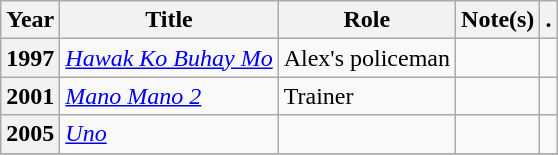<table class="wikitable plainrowheaders sortable">
<tr>
<th scope="col">Year</th>
<th scope="col">Title</th>
<th scope="col" class="unsortable">Role</th>
<th scope="col" class="unsortable">Note(s)</th>
<th scope="col" class="unsortable">.</th>
</tr>
<tr>
<th scope="row">1997</th>
<td><em><a href='#'>Hawak Ko Buhay Mo</a></em></td>
<td>Alex's policeman</td>
<td></td>
<td style="text-align:center;"></td>
</tr>
<tr>
<th scope="row">2001</th>
<td><em><a href='#'>Mano Mano 2</a></em></td>
<td>Trainer</td>
<td></td>
<td style="text-align:center;"></td>
</tr>
<tr>
<th scope="row">2005</th>
<td><em><a href='#'>Uno</a></em></td>
<td></td>
<td></td>
<td style="text-align:center;"></td>
</tr>
<tr>
</tr>
</table>
